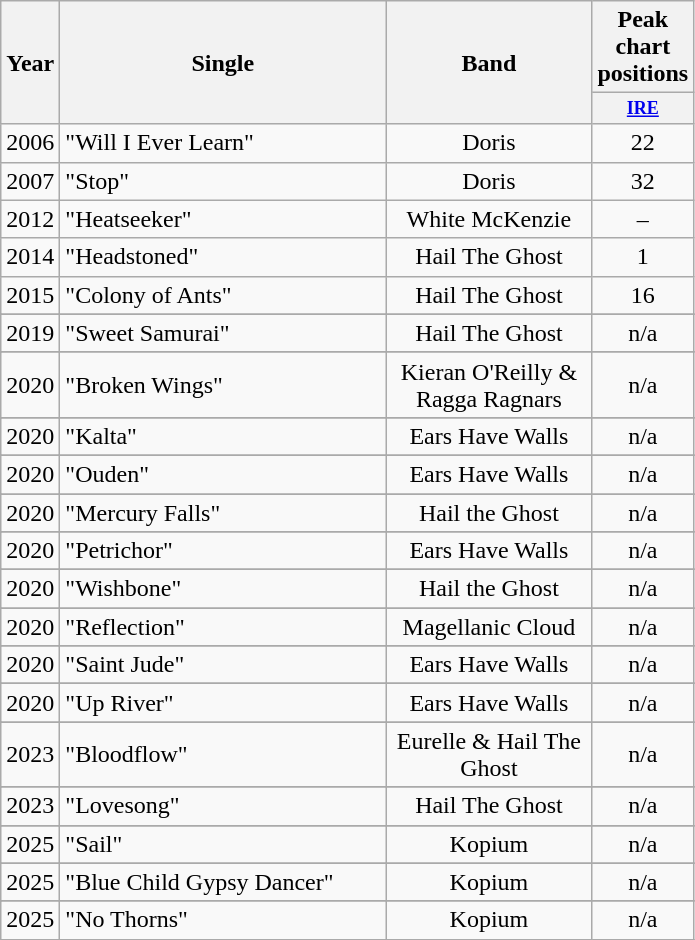<table class="wikitable" style="text-align:center;">
<tr>
<th rowspan="2">Year</th>
<th rowspan="2" width="210">Single</th>
<th rowspan="2" width="130">Band</th>
<th colspan="1">Peak chart positions</th>
</tr>
<tr>
<th style="width:3em;font-size:75%"><a href='#'>IRE</a><br></th>
</tr>
<tr>
<td rowspan="1">2006</td>
<td align="left">"Will I Ever Learn"</td>
<td>Doris</td>
<td>22</td>
</tr>
<tr>
<td rowspan="1">2007</td>
<td align="left">"Stop"</td>
<td>Doris</td>
<td>32</td>
</tr>
<tr>
<td rowspan="1">2012</td>
<td align="left">"Heatseeker"</td>
<td>White McKenzie</td>
<td>–</td>
</tr>
<tr>
<td rowspan="1">2014</td>
<td align="left">"Headstoned"</td>
<td>Hail The Ghost</td>
<td>1</td>
</tr>
<tr>
<td rowspan="1">2015</td>
<td align="left">"Colony of Ants"</td>
<td>Hail The Ghost</td>
<td>16</td>
</tr>
<tr>
</tr>
<tr>
<td rowspan="1">2019</td>
<td align="left">"Sweet Samurai"</td>
<td>Hail The Ghost</td>
<td>n/a</td>
</tr>
<tr>
</tr>
<tr>
<td rowspan="1">2020</td>
<td align="left">"Broken Wings"</td>
<td>Kieran O'Reilly & Ragga Ragnars</td>
<td>n/a</td>
</tr>
<tr>
</tr>
<tr>
<td rowspan="1">2020</td>
<td align="left">"Kalta"</td>
<td>Ears Have Walls</td>
<td>n/a</td>
</tr>
<tr>
</tr>
<tr>
<td rowspan="1">2020</td>
<td align="left">"Ouden"</td>
<td>Ears Have Walls</td>
<td>n/a</td>
</tr>
<tr>
</tr>
<tr>
<td rowspan="1">2020</td>
<td align="left">"Mercury Falls"</td>
<td>Hail the Ghost</td>
<td>n/a</td>
</tr>
<tr>
</tr>
<tr>
<td rowspan="1">2020</td>
<td align="left">"Petrichor"</td>
<td>Ears Have Walls</td>
<td>n/a</td>
</tr>
<tr>
</tr>
<tr>
<td rowspan="1">2020</td>
<td align="left">"Wishbone"</td>
<td>Hail the Ghost</td>
<td>n/a</td>
</tr>
<tr>
</tr>
<tr>
<td rowspan="1">2020</td>
<td align="left">"Reflection"</td>
<td>Magellanic Cloud</td>
<td>n/a</td>
</tr>
<tr>
</tr>
<tr>
<td rowspan="1">2020</td>
<td align="left">"Saint Jude"</td>
<td>Ears Have Walls</td>
<td>n/a</td>
</tr>
<tr>
</tr>
<tr>
<td rowspan="1">2020</td>
<td align="left">"Up River"</td>
<td>Ears Have Walls</td>
<td>n/a</td>
</tr>
<tr>
</tr>
<tr>
<td rowspan="1">2023</td>
<td align="left">"Bloodflow"</td>
<td>Eurelle & Hail The Ghost</td>
<td>n/a</td>
</tr>
<tr>
</tr>
<tr>
<td rowspan="1">2023</td>
<td align="left">"Lovesong"</td>
<td>Hail The Ghost</td>
<td>n/a</td>
</tr>
<tr>
</tr>
<tr>
<td rowspan="1">2025</td>
<td align="left">"Sail"</td>
<td>Kopium</td>
<td>n/a</td>
</tr>
<tr>
</tr>
<tr>
<td rowspan="1">2025</td>
<td align="left">"Blue Child Gypsy Dancer"</td>
<td>Kopium</td>
<td>n/a</td>
</tr>
<tr>
</tr>
<tr>
<td rowspan="1">2025</td>
<td align="left">"No Thorns"</td>
<td>Kopium</td>
<td>n/a</td>
</tr>
<tr>
</tr>
</table>
